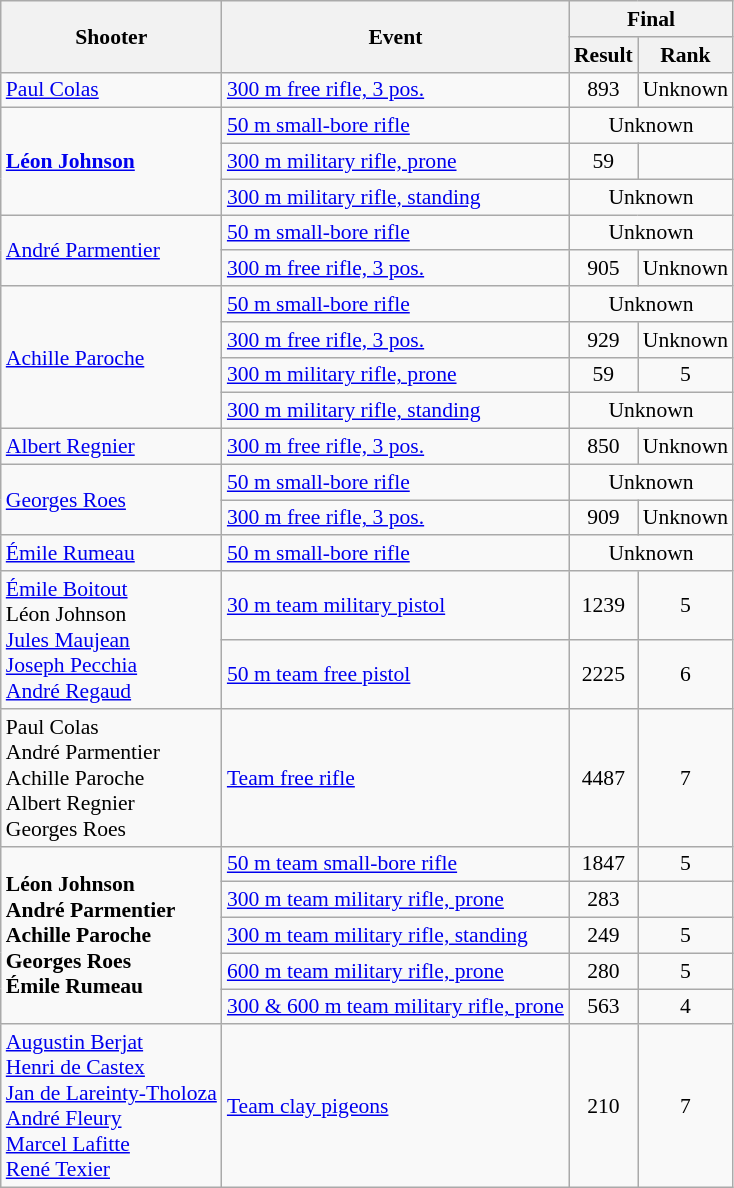<table class=wikitable style="font-size:90%">
<tr>
<th rowspan=2>Shooter</th>
<th rowspan=2>Event</th>
<th colspan=2>Final</th>
</tr>
<tr>
<th>Result</th>
<th>Rank</th>
</tr>
<tr>
<td><a href='#'>Paul Colas</a></td>
<td><a href='#'>300 m free rifle, 3 pos.</a></td>
<td align=center>893</td>
<td align=center>Unknown</td>
</tr>
<tr>
<td rowspan=3><strong><a href='#'>Léon Johnson</a></strong></td>
<td><a href='#'>50 m small-bore rifle</a></td>
<td align=center colspan=2>Unknown</td>
</tr>
<tr>
<td><a href='#'>300 m military rifle, prone</a></td>
<td align=center>59</td>
<td align=center></td>
</tr>
<tr>
<td><a href='#'>300 m military rifle, standing</a></td>
<td align=center colspan=2>Unknown</td>
</tr>
<tr>
<td rowspan=2><a href='#'>André Parmentier</a></td>
<td><a href='#'>50 m small-bore rifle</a></td>
<td align=center colspan=2>Unknown</td>
</tr>
<tr>
<td><a href='#'>300 m free rifle, 3 pos.</a></td>
<td align=center>905</td>
<td align=center>Unknown</td>
</tr>
<tr>
<td rowspan=4><a href='#'>Achille Paroche</a></td>
<td><a href='#'>50 m small-bore rifle</a></td>
<td align=center colspan=2>Unknown</td>
</tr>
<tr>
<td><a href='#'>300 m free rifle, 3 pos.</a></td>
<td align=center>929</td>
<td align=center>Unknown</td>
</tr>
<tr>
<td><a href='#'>300 m military rifle, prone</a></td>
<td align=center>59</td>
<td align=center>5</td>
</tr>
<tr>
<td><a href='#'>300 m military rifle, standing</a></td>
<td align=center colspan=2>Unknown</td>
</tr>
<tr>
<td><a href='#'>Albert Regnier</a></td>
<td><a href='#'>300 m free rifle, 3 pos.</a></td>
<td align=center>850</td>
<td align=center>Unknown</td>
</tr>
<tr>
<td rowspan=2><a href='#'>Georges Roes</a></td>
<td><a href='#'>50 m small-bore rifle</a></td>
<td align=center colspan=2>Unknown</td>
</tr>
<tr>
<td><a href='#'>300 m free rifle, 3 pos.</a></td>
<td align=center>909</td>
<td align=center>Unknown</td>
</tr>
<tr>
<td><a href='#'>Émile Rumeau</a></td>
<td><a href='#'>50 m small-bore rifle</a></td>
<td align=center colspan=2>Unknown</td>
</tr>
<tr>
<td rowspan=2><a href='#'>Émile Boitout</a> <br> Léon Johnson <br> <a href='#'>Jules Maujean</a> <br> <a href='#'>Joseph Pecchia</a> <br> <a href='#'>André Regaud</a></td>
<td><a href='#'>30 m team military pistol</a></td>
<td align=center>1239</td>
<td align=center>5</td>
</tr>
<tr>
<td><a href='#'>50 m team free pistol</a></td>
<td align=center>2225</td>
<td align=center>6</td>
</tr>
<tr>
<td>Paul Colas <br> André Parmentier <br> Achille Paroche <br> Albert Regnier <br> Georges Roes</td>
<td><a href='#'>Team free rifle</a></td>
<td align=center>4487</td>
<td align=center>7</td>
</tr>
<tr>
<td rowspan=5><strong>Léon Johnson <br> André Parmentier <br> Achille Paroche <br> Georges Roes <br> Émile Rumeau</strong></td>
<td><a href='#'>50 m team small-bore rifle</a></td>
<td align=center>1847</td>
<td align=center>5</td>
</tr>
<tr>
<td><a href='#'>300 m team military rifle, prone</a></td>
<td align=center>283</td>
<td align=center></td>
</tr>
<tr>
<td><a href='#'>300 m team military rifle, standing</a></td>
<td align=center>249</td>
<td align=center>5</td>
</tr>
<tr>
<td><a href='#'>600 m team military rifle, prone</a></td>
<td align=center>280</td>
<td align=center>5</td>
</tr>
<tr>
<td><a href='#'>300 & 600 m team military rifle, prone</a></td>
<td align=center>563</td>
<td align=center>4</td>
</tr>
<tr>
<td><a href='#'>Augustin Berjat</a> <br> <a href='#'>Henri de Castex</a> <br> <a href='#'>Jan de Lareinty-Tholoza</a> <br> <a href='#'>André Fleury</a> <br> <a href='#'>Marcel Lafitte</a> <br> <a href='#'>René Texier</a></td>
<td><a href='#'>Team clay pigeons</a></td>
<td align=center>210</td>
<td align=center>7</td>
</tr>
</table>
